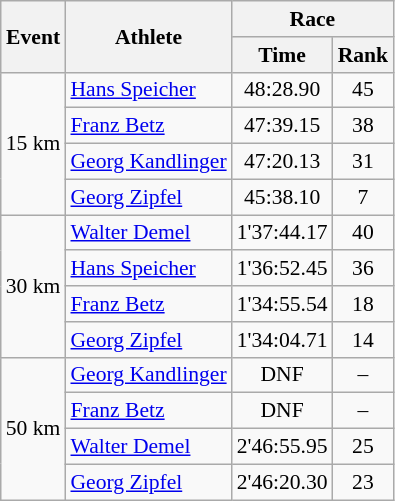<table class="wikitable" border="1" style="font-size:90%">
<tr>
<th rowspan=2>Event</th>
<th rowspan=2>Athlete</th>
<th colspan=2>Race</th>
</tr>
<tr>
<th>Time</th>
<th>Rank</th>
</tr>
<tr>
<td rowspan=4>15 km</td>
<td><a href='#'>Hans Speicher</a></td>
<td align=center>48:28.90</td>
<td align=center>45</td>
</tr>
<tr>
<td><a href='#'>Franz Betz</a></td>
<td align=center>47:39.15</td>
<td align=center>38</td>
</tr>
<tr>
<td><a href='#'>Georg Kandlinger</a></td>
<td align=center>47:20.13</td>
<td align=center>31</td>
</tr>
<tr>
<td><a href='#'>Georg Zipfel</a></td>
<td align=center>45:38.10</td>
<td align=center>7</td>
</tr>
<tr>
<td rowspan=4>30 km</td>
<td><a href='#'>Walter Demel</a></td>
<td align=center>1'37:44.17</td>
<td align=center>40</td>
</tr>
<tr>
<td><a href='#'>Hans Speicher</a></td>
<td align=center>1'36:52.45</td>
<td align=center>36</td>
</tr>
<tr>
<td><a href='#'>Franz Betz</a></td>
<td align=center>1'34:55.54</td>
<td align=center>18</td>
</tr>
<tr>
<td><a href='#'>Georg Zipfel</a></td>
<td align=center>1'34:04.71</td>
<td align=center>14</td>
</tr>
<tr>
<td rowspan=4>50 km</td>
<td><a href='#'>Georg Kandlinger</a></td>
<td align=center>DNF</td>
<td align=center>–</td>
</tr>
<tr>
<td><a href='#'>Franz Betz</a></td>
<td align=center>DNF</td>
<td align=center>–</td>
</tr>
<tr>
<td><a href='#'>Walter Demel</a></td>
<td align=center>2'46:55.95</td>
<td align=center>25</td>
</tr>
<tr>
<td><a href='#'>Georg Zipfel</a></td>
<td align=center>2'46:20.30</td>
<td align=center>23</td>
</tr>
</table>
